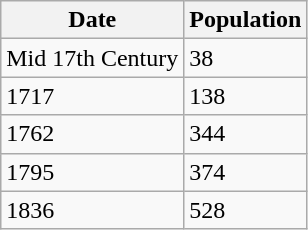<table class="wikitable">
<tr>
<th>Date</th>
<th>Population</th>
</tr>
<tr>
<td>Mid 17th Century</td>
<td>38</td>
</tr>
<tr>
<td>1717</td>
<td>138</td>
</tr>
<tr>
<td>1762</td>
<td>344</td>
</tr>
<tr>
<td>1795</td>
<td>374</td>
</tr>
<tr>
<td>1836</td>
<td>528</td>
</tr>
</table>
